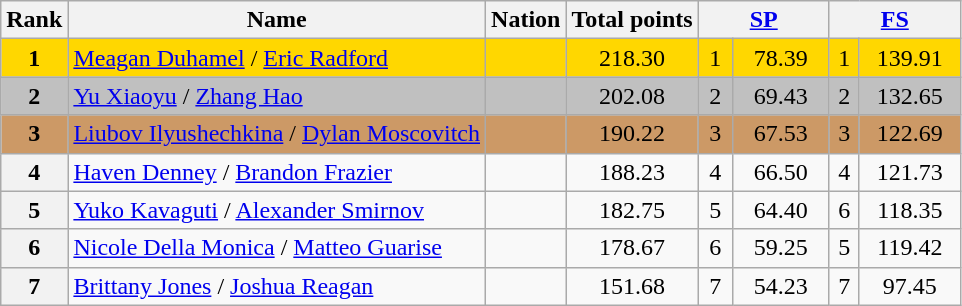<table class="wikitable sortable">
<tr>
<th>Rank</th>
<th>Name</th>
<th>Nation</th>
<th>Total points</th>
<th colspan="2" width="80px"><a href='#'>SP</a></th>
<th colspan="2" width="80px"><a href='#'>FS</a></th>
</tr>
<tr bgcolor="gold">
<td align="center"><strong>1</strong></td>
<td><a href='#'>Meagan Duhamel</a> / <a href='#'>Eric Radford</a></td>
<td></td>
<td align="center">218.30</td>
<td align="center">1</td>
<td align="center">78.39</td>
<td align="center">1</td>
<td align="center">139.91</td>
</tr>
<tr bgcolor="silver">
<td align="center"><strong>2</strong></td>
<td><a href='#'>Yu Xiaoyu</a> / <a href='#'>Zhang Hao</a></td>
<td></td>
<td align="center">202.08</td>
<td align="center">2</td>
<td align="center">69.43</td>
<td align="center">2</td>
<td align="center">132.65</td>
</tr>
<tr bgcolor="cc9966">
<td align="center"><strong>3</strong></td>
<td><a href='#'>Liubov Ilyushechkina</a> / <a href='#'>Dylan Moscovitch</a></td>
<td></td>
<td align="center">190.22</td>
<td align="center">3</td>
<td align="center">67.53</td>
<td align="center">3</td>
<td align="center">122.69</td>
</tr>
<tr>
<th>4</th>
<td><a href='#'>Haven Denney</a> / <a href='#'>Brandon Frazier</a></td>
<td></td>
<td align="center">188.23</td>
<td align="center">4</td>
<td align="center">66.50</td>
<td align="center">4</td>
<td align="center">121.73</td>
</tr>
<tr>
<th>5</th>
<td><a href='#'>Yuko Kavaguti</a> / <a href='#'>Alexander Smirnov</a></td>
<td></td>
<td align="center">182.75</td>
<td align="center">5</td>
<td align="center">64.40</td>
<td align="center">6</td>
<td align="center">118.35</td>
</tr>
<tr>
<th>6</th>
<td><a href='#'>Nicole Della Monica</a> / <a href='#'>Matteo Guarise</a></td>
<td></td>
<td align="center">178.67</td>
<td align="center">6</td>
<td align="center">59.25</td>
<td align="center">5</td>
<td align="center">119.42</td>
</tr>
<tr>
<th>7</th>
<td><a href='#'>Brittany Jones</a> / <a href='#'>Joshua Reagan</a></td>
<td></td>
<td align="center">151.68</td>
<td align="center">7</td>
<td align="center">54.23</td>
<td align="center">7</td>
<td align="center">97.45</td>
</tr>
</table>
